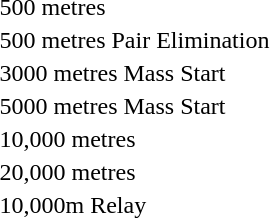<table>
<tr>
<td>500 metres<br></td>
<td></td>
<td></td>
<td></td>
</tr>
<tr>
<td>500 metres Pair Elimination<br></td>
<td></td>
<td></td>
<td></td>
</tr>
<tr>
<td>3000 metres Mass Start<br></td>
<td></td>
<td></td>
<td></td>
</tr>
<tr>
<td>5000 metres Mass Start<br></td>
<td></td>
<td></td>
<td></td>
</tr>
<tr>
<td>10,000 metres<br></td>
<td></td>
<td></td>
<td></td>
</tr>
<tr>
<td>20,000 metres<br></td>
<td></td>
<td></td>
<td></td>
</tr>
<tr>
<td>10,000m Relay<br></td>
<td></td>
<td></td>
<td></td>
</tr>
</table>
